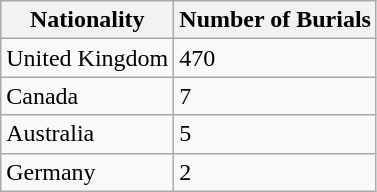<table class="wikitable">
<tr>
<th>Nationality</th>
<th>Number of Burials</th>
</tr>
<tr>
<td>United Kingdom</td>
<td>470</td>
</tr>
<tr>
<td>Canada</td>
<td>7</td>
</tr>
<tr>
<td>Australia</td>
<td>5</td>
</tr>
<tr>
<td>Germany</td>
<td>2</td>
</tr>
</table>
